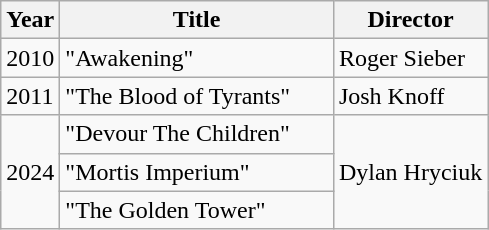<table class="wikitable">
<tr>
<th>Year</th>
<th style="width:175px;">Title</th>
<th>Director</th>
</tr>
<tr>
<td>2010</td>
<td>"Awakening"</td>
<td>Roger Sieber</td>
</tr>
<tr>
<td>2011</td>
<td>"The Blood of Tyrants"</td>
<td>Josh Knoff</td>
</tr>
<tr>
<td rowspan="3">2024</td>
<td>"Devour The Children"</td>
<td rowspan="3">Dylan Hryciuk</td>
</tr>
<tr>
<td>"Mortis Imperium"</td>
</tr>
<tr>
<td>"The Golden Tower"</td>
</tr>
</table>
